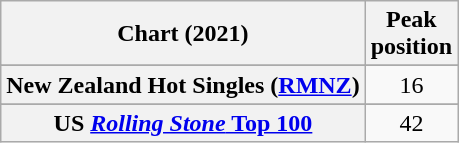<table class="wikitable sortable plainrowheaders" style="text-align:center">
<tr>
<th scope="col">Chart (2021)</th>
<th scope="col">Peak<br>position</th>
</tr>
<tr>
</tr>
<tr>
</tr>
<tr>
<th scope="row">New Zealand Hot Singles (<a href='#'>RMNZ</a>)</th>
<td>16</td>
</tr>
<tr>
</tr>
<tr>
</tr>
<tr>
</tr>
<tr>
<th scope="row">US <a href='#'><em>Rolling Stone</em> Top 100</a></th>
<td>42</td>
</tr>
</table>
